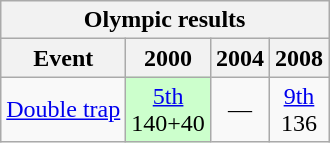<table class="wikitable" style="text-align: center">
<tr>
<th colspan=4>Olympic results</th>
</tr>
<tr>
<th>Event</th>
<th>2000</th>
<th>2004</th>
<th>2008</th>
</tr>
<tr>
<td align=left><a href='#'>Double trap</a></td>
<td style="background: #ccffcc"><a href='#'>5th</a><br>140+40</td>
<td>—</td>
<td><a href='#'>9th</a><br>136</td>
</tr>
</table>
